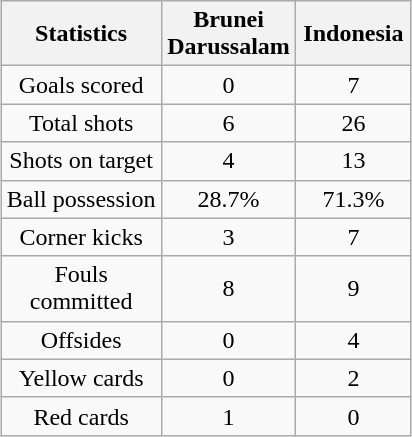<table class="wikitable" style="text-align:center;margin: auto">
<tr>
<th scope=col width=100>Statistics</th>
<th scope=col width=70>Brunei Darussalam</th>
<th scope=col width=70>Indonesia</th>
</tr>
<tr>
<td>Goals scored</td>
<td>0</td>
<td>7</td>
</tr>
<tr>
<td>Total shots</td>
<td>6</td>
<td>26</td>
</tr>
<tr>
<td>Shots on target</td>
<td>4</td>
<td>13</td>
</tr>
<tr>
<td>Ball possession</td>
<td>28.7%</td>
<td>71.3%</td>
</tr>
<tr>
<td>Corner kicks</td>
<td>3</td>
<td>7</td>
</tr>
<tr>
<td>Fouls committed</td>
<td>8</td>
<td>9</td>
</tr>
<tr>
<td>Offsides</td>
<td>0</td>
<td>4</td>
</tr>
<tr>
<td>Yellow cards</td>
<td>0</td>
<td>2</td>
</tr>
<tr>
<td>Red cards</td>
<td>1</td>
<td>0</td>
</tr>
</table>
